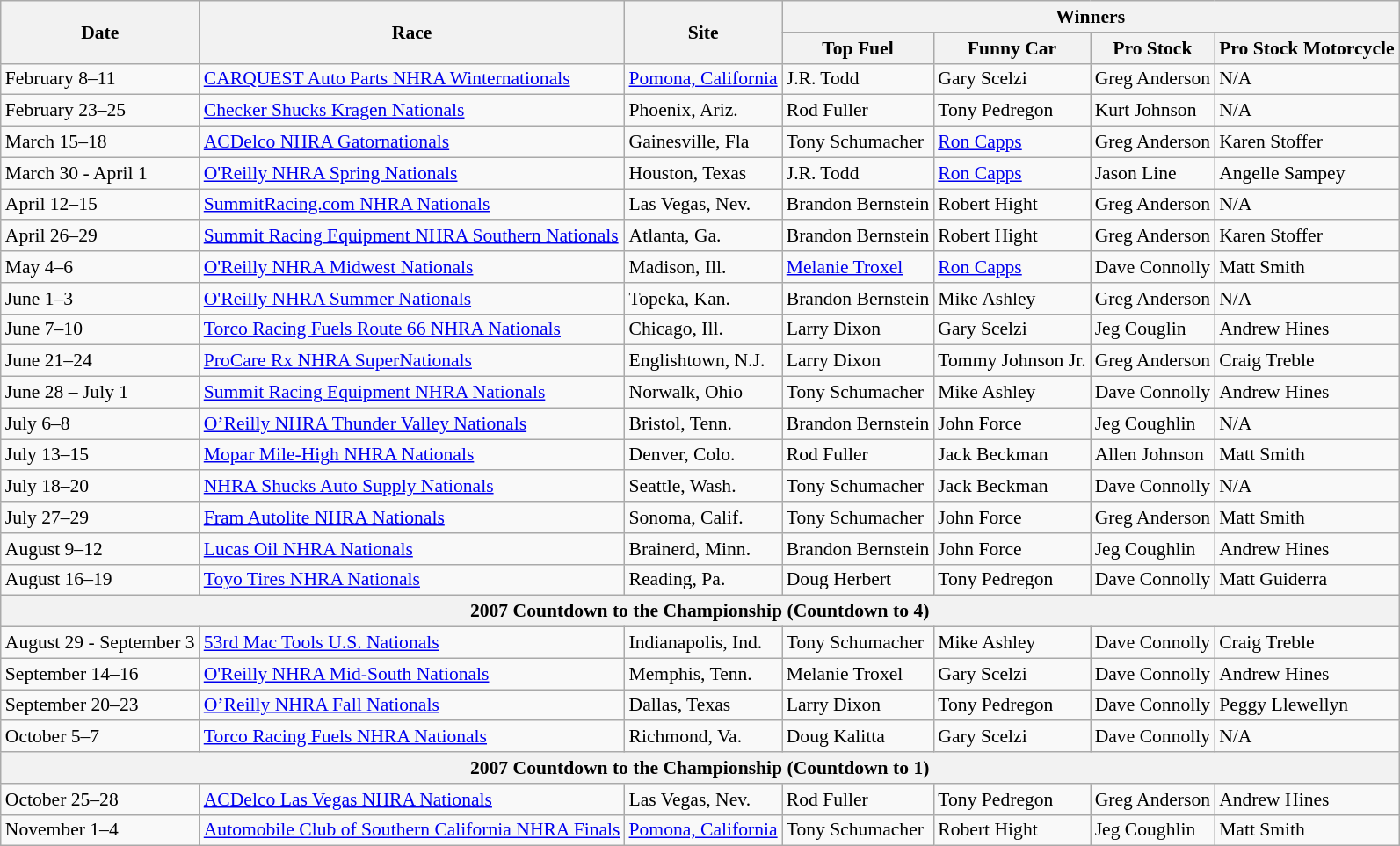<table class="wikitable" style="font-size:90%;">
<tr>
<th rowspan="2">Date</th>
<th rowspan="2">Race</th>
<th rowspan="2">Site</th>
<th colspan="4">Winners</th>
</tr>
<tr>
<th>Top Fuel</th>
<th>Funny Car</th>
<th>Pro Stock</th>
<th>Pro Stock Motorcycle</th>
</tr>
<tr>
<td>February 8–11</td>
<td><a href='#'>CARQUEST Auto Parts NHRA Winternationals</a></td>
<td><a href='#'>Pomona, California</a></td>
<td>J.R. Todd</td>
<td>Gary Scelzi</td>
<td>Greg Anderson</td>
<td>N/A</td>
</tr>
<tr>
<td>February 23–25</td>
<td><a href='#'>Checker Shucks Kragen Nationals</a></td>
<td>Phoenix, Ariz.</td>
<td>Rod Fuller</td>
<td>Tony Pedregon</td>
<td>Kurt Johnson</td>
<td>N/A</td>
</tr>
<tr>
<td>March 15–18</td>
<td><a href='#'>ACDelco NHRA Gatornationals</a></td>
<td>Gainesville, Fla</td>
<td>Tony Schumacher</td>
<td><a href='#'>Ron Capps</a></td>
<td>Greg Anderson</td>
<td>Karen Stoffer</td>
</tr>
<tr>
<td>March 30 - April 1</td>
<td><a href='#'>O'Reilly NHRA Spring Nationals</a></td>
<td>Houston, Texas</td>
<td>J.R. Todd</td>
<td><a href='#'>Ron Capps</a></td>
<td>Jason Line</td>
<td>Angelle Sampey</td>
</tr>
<tr>
<td>April 12–15</td>
<td><a href='#'>SummitRacing.com NHRA Nationals</a></td>
<td>Las Vegas, Nev.</td>
<td>Brandon Bernstein</td>
<td>Robert Hight</td>
<td>Greg Anderson</td>
<td>N/A</td>
</tr>
<tr>
<td>April 26–29</td>
<td><a href='#'>Summit Racing Equipment NHRA Southern Nationals</a></td>
<td>Atlanta, Ga.</td>
<td>Brandon Bernstein</td>
<td>Robert Hight</td>
<td>Greg Anderson</td>
<td>Karen Stoffer</td>
</tr>
<tr>
<td>May 4–6</td>
<td><a href='#'>O'Reilly NHRA Midwest Nationals</a></td>
<td>Madison, Ill.</td>
<td><a href='#'>Melanie Troxel</a></td>
<td><a href='#'>Ron Capps</a></td>
<td>Dave Connolly</td>
<td>Matt Smith</td>
</tr>
<tr>
<td>June 1–3</td>
<td><a href='#'>O'Reilly NHRA Summer Nationals</a></td>
<td>Topeka, Kan.</td>
<td>Brandon Bernstein</td>
<td>Mike Ashley</td>
<td>Greg Anderson</td>
<td>N/A</td>
</tr>
<tr>
<td>June 7–10</td>
<td><a href='#'>Torco Racing Fuels Route 66 NHRA Nationals</a></td>
<td>Chicago, Ill.</td>
<td>Larry Dixon</td>
<td>Gary Scelzi</td>
<td>Jeg Couglin</td>
<td>Andrew Hines</td>
</tr>
<tr>
<td>June 21–24</td>
<td><a href='#'>ProCare Rx NHRA SuperNationals</a></td>
<td>Englishtown, N.J.</td>
<td>Larry Dixon</td>
<td>Tommy Johnson Jr.</td>
<td>Greg Anderson</td>
<td>Craig Treble</td>
</tr>
<tr>
<td>June 28 – July 1</td>
<td><a href='#'>Summit Racing Equipment NHRA Nationals</a></td>
<td>Norwalk, Ohio</td>
<td>Tony Schumacher</td>
<td>Mike Ashley</td>
<td>Dave Connolly</td>
<td>Andrew Hines</td>
</tr>
<tr>
<td>July 6–8</td>
<td><a href='#'>O’Reilly NHRA Thunder Valley Nationals</a></td>
<td>Bristol, Tenn.</td>
<td>Brandon Bernstein</td>
<td>John Force</td>
<td>Jeg Coughlin</td>
<td>N/A</td>
</tr>
<tr>
<td>July 13–15</td>
<td><a href='#'>Mopar Mile-High NHRA Nationals</a></td>
<td>Denver, Colo.</td>
<td>Rod Fuller</td>
<td>Jack Beckman</td>
<td>Allen Johnson</td>
<td>Matt Smith</td>
</tr>
<tr>
<td>July 18–20</td>
<td><a href='#'>NHRA Shucks Auto Supply Nationals</a></td>
<td>Seattle, Wash.</td>
<td>Tony Schumacher</td>
<td>Jack Beckman</td>
<td>Dave Connolly</td>
<td>N/A</td>
</tr>
<tr>
<td>July 27–29</td>
<td><a href='#'>Fram Autolite NHRA Nationals</a></td>
<td>Sonoma, Calif.</td>
<td>Tony Schumacher</td>
<td>John Force</td>
<td>Greg Anderson</td>
<td>Matt Smith</td>
</tr>
<tr>
<td>August 9–12</td>
<td><a href='#'>Lucas Oil NHRA Nationals</a></td>
<td>Brainerd, Minn.</td>
<td>Brandon Bernstein</td>
<td>John Force</td>
<td>Jeg Coughlin</td>
<td>Andrew Hines</td>
</tr>
<tr>
<td>August 16–19</td>
<td><a href='#'>Toyo Tires NHRA Nationals</a></td>
<td>Reading, Pa.</td>
<td>Doug Herbert</td>
<td>Tony Pedregon</td>
<td>Dave Connolly</td>
<td>Matt Guiderra</td>
</tr>
<tr>
<th colspan="8">2007 Countdown to the Championship (Countdown to 4)</th>
</tr>
<tr>
<td>August 29 - September 3</td>
<td><a href='#'>53rd Mac Tools U.S. Nationals</a></td>
<td>Indianapolis, Ind.</td>
<td>Tony Schumacher</td>
<td>Mike Ashley</td>
<td>Dave Connolly</td>
<td>Craig Treble</td>
</tr>
<tr>
<td>September 14–16</td>
<td><a href='#'>O'Reilly NHRA Mid-South Nationals</a></td>
<td>Memphis, Tenn.</td>
<td>Melanie Troxel</td>
<td>Gary Scelzi</td>
<td>Dave Connolly</td>
<td>Andrew Hines</td>
</tr>
<tr>
<td>September 20–23</td>
<td><a href='#'>O’Reilly NHRA Fall Nationals</a></td>
<td>Dallas, Texas</td>
<td>Larry Dixon</td>
<td>Tony Pedregon</td>
<td>Dave Connolly</td>
<td>Peggy Llewellyn</td>
</tr>
<tr>
<td>October 5–7</td>
<td><a href='#'>Torco Racing Fuels NHRA Nationals</a></td>
<td>Richmond, Va.</td>
<td>Doug Kalitta</td>
<td>Gary Scelzi</td>
<td>Dave Connolly</td>
<td>N/A</td>
</tr>
<tr>
<th colspan="8">2007 Countdown to the Championship (Countdown to 1)</th>
</tr>
<tr>
<td>October 25–28</td>
<td><a href='#'>ACDelco Las Vegas NHRA Nationals</a></td>
<td>Las Vegas, Nev.</td>
<td>Rod Fuller</td>
<td>Tony Pedregon</td>
<td>Greg Anderson</td>
<td>Andrew Hines</td>
</tr>
<tr>
<td>November 1–4</td>
<td><a href='#'>Automobile Club of Southern California NHRA Finals</a></td>
<td><a href='#'>Pomona, California</a></td>
<td>Tony Schumacher</td>
<td>Robert Hight</td>
<td>Jeg Coughlin</td>
<td>Matt Smith</td>
</tr>
</table>
